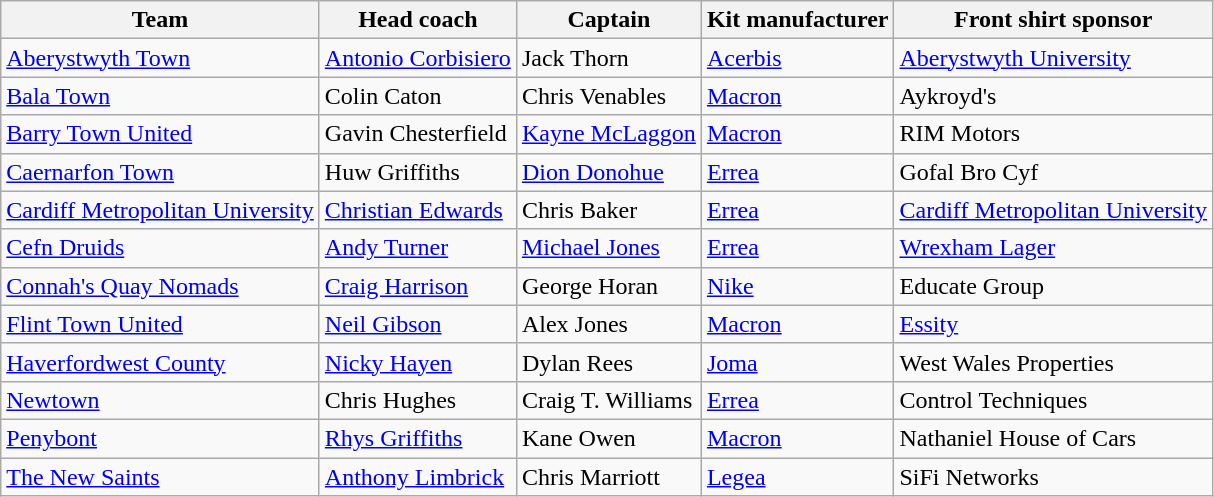<table class="wikitable sortable" style="text-align:left; margin-top:0.2em">
<tr>
<th>Team</th>
<th>Head coach</th>
<th>Captain</th>
<th>Kit manufacturer</th>
<th>Front shirt sponsor</th>
</tr>
<tr>
<td><a href='#'>Aberystwyth Town</a></td>
<td> <a href='#'>Antonio Corbisiero</a></td>
<td> Jack Thorn</td>
<td><a href='#'>Acerbis</a></td>
<td><a href='#'>Aberystwyth University</a></td>
</tr>
<tr>
<td><a href='#'>Bala Town</a></td>
<td> Colin Caton</td>
<td> Chris Venables</td>
<td><a href='#'>Macron</a></td>
<td>Aykroyd's</td>
</tr>
<tr>
<td><a href='#'>Barry Town United</a></td>
<td> Gavin Chesterfield</td>
<td> <a href='#'>Kayne McLaggon</a></td>
<td><a href='#'>Macron</a></td>
<td>RIM Motors</td>
</tr>
<tr>
<td><a href='#'>Caernarfon Town</a></td>
<td> Huw Griffiths</td>
<td> <a href='#'>Dion Donohue</a></td>
<td><a href='#'>Errea</a></td>
<td>Gofal Bro Cyf</td>
</tr>
<tr>
<td><a href='#'>Cardiff Metropolitan University</a></td>
<td> <a href='#'>Christian Edwards</a></td>
<td> Chris Baker</td>
<td><a href='#'>Errea</a></td>
<td><a href='#'>Cardiff Metropolitan University</a></td>
</tr>
<tr>
<td><a href='#'>Cefn Druids</a></td>
<td> <a href='#'>Andy Turner</a></td>
<td> <a href='#'>Michael Jones</a></td>
<td><a href='#'>Errea</a></td>
<td><a href='#'>Wrexham Lager</a></td>
</tr>
<tr>
<td><a href='#'>Connah's Quay Nomads</a></td>
<td> <a href='#'>Craig Harrison</a></td>
<td> George Horan</td>
<td><a href='#'>Nike</a></td>
<td>Educate Group</td>
</tr>
<tr>
<td><a href='#'>Flint Town United</a></td>
<td> <a href='#'>Neil Gibson</a></td>
<td> Alex Jones</td>
<td><a href='#'>Macron</a></td>
<td><a href='#'>Essity</a></td>
</tr>
<tr>
<td><a href='#'>Haverfordwest County</a></td>
<td> <a href='#'>Nicky Hayen</a></td>
<td> Dylan Rees</td>
<td><a href='#'>Joma</a></td>
<td>West Wales Properties</td>
</tr>
<tr>
<td><a href='#'>Newtown</a></td>
<td> Chris Hughes</td>
<td> Craig T. Williams</td>
<td><a href='#'>Errea</a></td>
<td>Control Techniques</td>
</tr>
<tr>
<td><a href='#'>Penybont</a></td>
<td> <a href='#'>Rhys Griffiths</a></td>
<td> Kane Owen</td>
<td><a href='#'>Macron</a></td>
<td>Nathaniel House of Cars</td>
</tr>
<tr>
<td><a href='#'>The New Saints</a></td>
<td> <a href='#'>Anthony Limbrick</a></td>
<td> Chris Marriott</td>
<td><a href='#'>Legea</a></td>
<td>SiFi Networks</td>
</tr>
</table>
